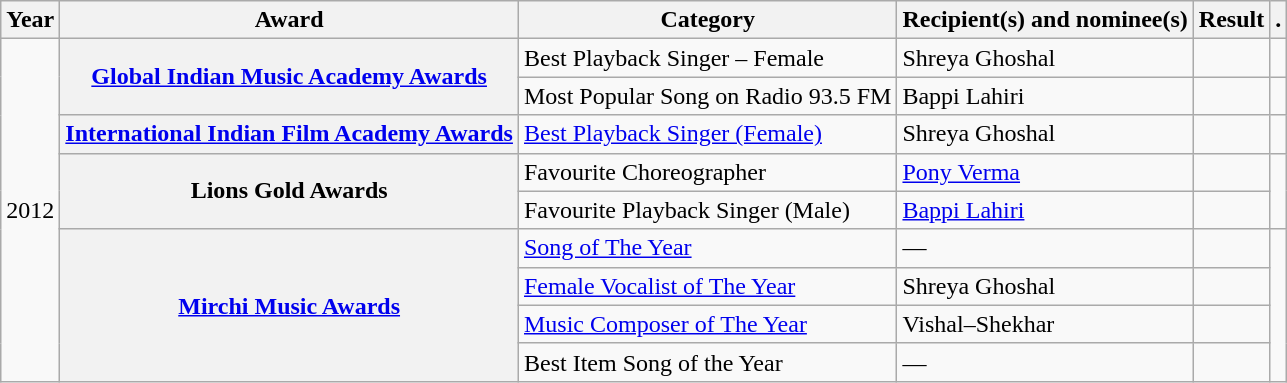<table class="wikitable sortable plainrowheaders">
<tr>
<th>Year</th>
<th>Award</th>
<th>Category</th>
<th>Recipient(s) and nominee(s)</th>
<th>Result</th>
<th scope="col"  class="unsortable">.</th>
</tr>
<tr>
<td rowspan="9">2012</td>
<th scope="row" rowspan="2"><a href='#'>Global Indian Music Academy Awards</a></th>
<td>Best Playback Singer – Female</td>
<td>Shreya Ghoshal</td>
<td></td>
<td style="text-align:center;"></td>
</tr>
<tr>
<td>Most Popular Song on Radio 93.5 FM</td>
<td>Bappi Lahiri</td>
<td></td>
<td style="text-align:center;"></td>
</tr>
<tr>
<th scope="row"><a href='#'>International Indian Film Academy Awards</a></th>
<td><a href='#'>Best Playback Singer (Female)</a></td>
<td>Shreya Ghoshal</td>
<td></td>
<td style="text-align:center;"></td>
</tr>
<tr>
<th scope="row" rowspan="2">Lions Gold Awards</th>
<td>Favourite Choreographer</td>
<td><a href='#'>Pony Verma</a></td>
<td></td>
<td rowspan="2" style="text-align:center;"></td>
</tr>
<tr>
<td>Favourite Playback Singer (Male)</td>
<td><a href='#'>Bappi Lahiri</a></td>
<td></td>
</tr>
<tr>
<th scope="row" rowspan="4"><a href='#'>Mirchi Music Awards</a></th>
<td><a href='#'>Song of The Year</a></td>
<td>—</td>
<td></td>
<td rowspan="4" style="text-align:center;"></td>
</tr>
<tr>
<td><a href='#'>Female Vocalist of The Year</a></td>
<td>Shreya Ghoshal</td>
<td></td>
</tr>
<tr>
<td><a href='#'>Music Composer of The Year</a></td>
<td>Vishal–Shekhar</td>
<td></td>
</tr>
<tr>
<td>Best Item Song of the Year</td>
<td>—</td>
<td></td>
</tr>
</table>
